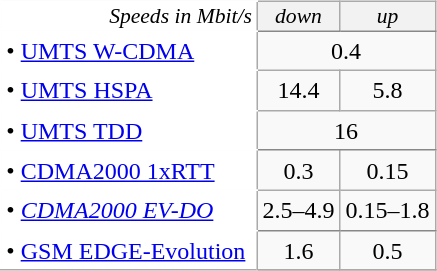<table class=wikitable style="float:left; margin-top:5px; margin-right:5px; line-height:1.2em">
<tr style="font-style:italic; padding-top:1px; padding-bottom:1px; line-height:0.9em; font-size:90%;">
<td style="font-weight:normal; border:solid 1px white; border-right:inherit; background-color:white;" align=right>Speeds in Mbit/s</td>
<th style="font-weight:normal; border-bottom:solid 1px #888888;">down</th>
<th style="font-weight:normal; border-bottom:solid 1px #888888;">up</th>
</tr>
<tr>
<td style="border:solid 1px white; border-right:inherit; background-color:white;">• <a href='#'>UMTS W-CDMA</a></td>
<td colspan=2 align=center>0.4</td>
</tr>
<tr>
<td style="border:solid 1px white; border-right:inherit; background-color:white">• <a href='#'>UMTS HSPA</a></td>
<td align=center>14.4</td>
<td align=center>5.8</td>
</tr>
<tr>
<td style="border:solid 1px white; border-right:inherit; background-color:white">• <a href='#'>UMTS TDD</a></td>
<td colspan=2 align=center style="border-bottom:solid 1px #888888;">16</td>
</tr>
<tr>
<td style="border:solid 1px white; border-right:inherit; background-color:white">• <a href='#'>CDMA2000 1xRTT</a></td>
<td align=center>0.3</td>
<td align=center>0.15</td>
</tr>
<tr>
<td style="border:solid 1px white; border-right:inherit; background-color:white">• <em><a href='#'>CDMA2000 EV-DO</a></em></td>
<td style="border-bottom:solid 1px #888888;">2.5–4.9</td>
<td style="border-bottom:solid 1px #888888;">0.15–1.8</td>
</tr>
<tr>
<td style="border:solid 1px white; border-right:inherit; background-color:white">• <a href='#'>GSM EDGE-Evolution</a> </td>
<td align=center>1.6</td>
<td align=center>0.5</td>
</tr>
<tr>
</tr>
</table>
